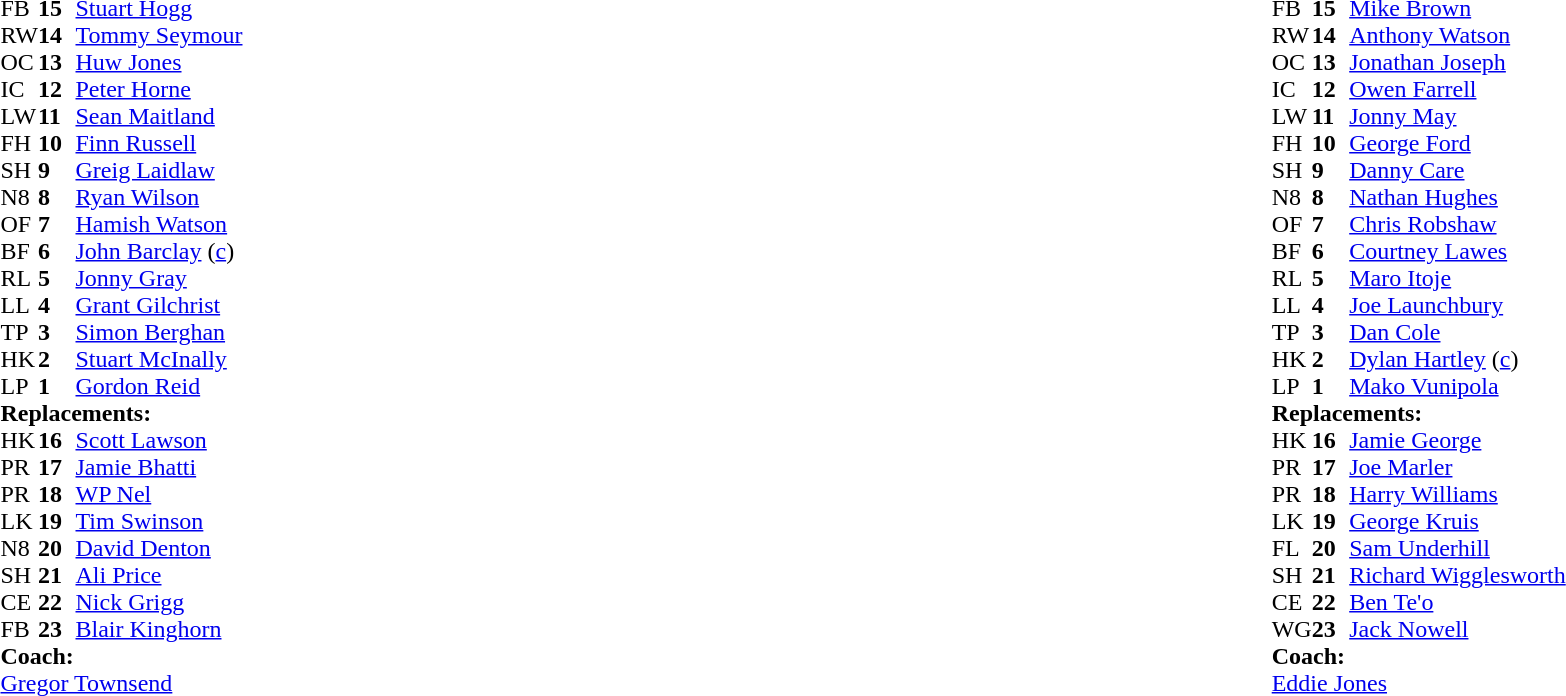<table style="width:100%">
<tr>
<td style="vertical-align:top; width:50%"><br><table cellspacing="0" cellpadding="0">
<tr>
<th width="25"></th>
<th width="25"></th>
</tr>
<tr>
<td>FB</td>
<td><strong>15</strong></td>
<td><a href='#'>Stuart Hogg</a></td>
</tr>
<tr>
<td>RW</td>
<td><strong>14</strong></td>
<td><a href='#'>Tommy Seymour</a></td>
<td></td>
<td></td>
</tr>
<tr>
<td>OC</td>
<td><strong>13</strong></td>
<td><a href='#'>Huw Jones</a></td>
</tr>
<tr>
<td>IC</td>
<td><strong>12</strong></td>
<td><a href='#'>Peter Horne</a></td>
<td></td>
<td></td>
</tr>
<tr>
<td>LW</td>
<td><strong>11</strong></td>
<td><a href='#'>Sean Maitland</a></td>
</tr>
<tr>
<td>FH</td>
<td><strong>10</strong></td>
<td><a href='#'>Finn Russell</a></td>
</tr>
<tr>
<td>SH</td>
<td><strong>9</strong></td>
<td><a href='#'>Greig Laidlaw</a></td>
<td></td>
<td></td>
</tr>
<tr>
<td>N8</td>
<td><strong>8</strong></td>
<td><a href='#'>Ryan Wilson</a></td>
<td></td>
<td></td>
</tr>
<tr>
<td>OF</td>
<td><strong>7</strong></td>
<td><a href='#'>Hamish Watson</a></td>
</tr>
<tr>
<td>BF</td>
<td><strong>6</strong></td>
<td><a href='#'>John Barclay</a> (<a href='#'>c</a>)</td>
</tr>
<tr>
<td>RL</td>
<td><strong>5</strong></td>
<td><a href='#'>Jonny Gray</a></td>
</tr>
<tr>
<td>LL</td>
<td><strong>4</strong></td>
<td><a href='#'>Grant Gilchrist</a></td>
<td></td>
<td></td>
</tr>
<tr>
<td>TP</td>
<td><strong>3</strong></td>
<td><a href='#'>Simon Berghan</a></td>
<td></td>
<td></td>
</tr>
<tr>
<td>HK</td>
<td><strong>2</strong></td>
<td><a href='#'>Stuart McInally</a></td>
</tr>
<tr>
<td>LP</td>
<td><strong>1</strong></td>
<td><a href='#'>Gordon Reid</a></td>
<td></td>
<td></td>
</tr>
<tr>
<td colspan=3><strong>Replacements:</strong></td>
</tr>
<tr>
<td>HK</td>
<td><strong>16</strong></td>
<td><a href='#'>Scott Lawson</a></td>
</tr>
<tr>
<td>PR</td>
<td><strong>17</strong></td>
<td><a href='#'>Jamie Bhatti</a></td>
<td></td>
<td></td>
</tr>
<tr>
<td>PR</td>
<td><strong>18</strong></td>
<td><a href='#'>WP Nel</a></td>
<td></td>
<td></td>
</tr>
<tr>
<td>LK</td>
<td><strong>19</strong></td>
<td><a href='#'>Tim Swinson</a></td>
<td></td>
<td></td>
</tr>
<tr>
<td>N8</td>
<td><strong>20</strong></td>
<td><a href='#'>David Denton</a></td>
<td></td>
<td></td>
</tr>
<tr>
<td>SH</td>
<td><strong>21</strong></td>
<td><a href='#'>Ali Price</a></td>
<td></td>
<td></td>
</tr>
<tr>
<td>CE</td>
<td><strong>22</strong></td>
<td><a href='#'>Nick Grigg</a></td>
<td></td>
<td></td>
</tr>
<tr>
<td>FB</td>
<td><strong>23</strong></td>
<td><a href='#'>Blair Kinghorn</a></td>
<td></td>
<td></td>
</tr>
<tr>
<td colspan=3><strong>Coach:</strong></td>
</tr>
<tr>
<td colspan="4"><a href='#'>Gregor Townsend</a></td>
</tr>
</table>
</td>
<td style="vertical-align:top"></td>
<td style="vertical-align:top; width:50%"><br><table cellspacing="0" cellpadding="0" style="margin:auto">
<tr>
<th width="25"></th>
<th width="25"></th>
</tr>
<tr>
<td>FB</td>
<td><strong>15</strong></td>
<td><a href='#'>Mike Brown</a></td>
<td></td>
<td></td>
</tr>
<tr>
<td>RW</td>
<td><strong>14</strong></td>
<td><a href='#'>Anthony Watson</a></td>
</tr>
<tr>
<td>OC</td>
<td><strong>13</strong></td>
<td><a href='#'>Jonathan Joseph</a></td>
</tr>
<tr>
<td>IC</td>
<td><strong>12</strong></td>
<td><a href='#'>Owen Farrell</a></td>
</tr>
<tr>
<td>LW</td>
<td><strong>11</strong></td>
<td><a href='#'>Jonny May</a></td>
</tr>
<tr>
<td>FH</td>
<td><strong>10</strong></td>
<td><a href='#'>George Ford</a></td>
<td></td>
<td></td>
</tr>
<tr>
<td>SH</td>
<td><strong>9</strong></td>
<td><a href='#'>Danny Care</a></td>
<td></td>
<td></td>
</tr>
<tr>
<td>N8</td>
<td><strong>8</strong></td>
<td><a href='#'>Nathan Hughes</a></td>
<td></td>
<td></td>
</tr>
<tr>
<td>OF</td>
<td><strong>7</strong></td>
<td><a href='#'>Chris Robshaw</a></td>
</tr>
<tr>
<td>BF</td>
<td><strong>6</strong></td>
<td><a href='#'>Courtney Lawes</a></td>
</tr>
<tr>
<td>RL</td>
<td><strong>5</strong></td>
<td><a href='#'>Maro Itoje</a></td>
</tr>
<tr>
<td>LL</td>
<td><strong>4</strong></td>
<td><a href='#'>Joe Launchbury</a></td>
<td></td>
<td></td>
</tr>
<tr>
<td>TP</td>
<td><strong>3</strong></td>
<td><a href='#'>Dan Cole</a></td>
<td></td>
<td></td>
</tr>
<tr>
<td>HK</td>
<td><strong>2</strong></td>
<td><a href='#'>Dylan Hartley</a> (<a href='#'>c</a>)</td>
<td></td>
<td></td>
</tr>
<tr>
<td>LP</td>
<td><strong>1</strong></td>
<td><a href='#'>Mako Vunipola</a></td>
<td></td>
<td></td>
</tr>
<tr>
<td colspan=3><strong>Replacements:</strong></td>
</tr>
<tr>
<td>HK</td>
<td><strong>16</strong></td>
<td><a href='#'>Jamie George</a></td>
<td></td>
<td></td>
</tr>
<tr>
<td>PR</td>
<td><strong>17</strong></td>
<td><a href='#'>Joe Marler</a></td>
<td></td>
<td></td>
</tr>
<tr>
<td>PR</td>
<td><strong>18</strong></td>
<td><a href='#'>Harry Williams</a></td>
<td></td>
<td></td>
</tr>
<tr>
<td>LK</td>
<td><strong>19</strong></td>
<td><a href='#'>George Kruis</a></td>
<td></td>
<td></td>
</tr>
<tr>
<td>FL</td>
<td><strong>20</strong></td>
<td><a href='#'>Sam Underhill</a></td>
<td></td>
<td></td>
</tr>
<tr>
<td>SH</td>
<td><strong>21</strong></td>
<td><a href='#'>Richard Wigglesworth</a></td>
<td></td>
<td></td>
</tr>
<tr>
<td>CE</td>
<td><strong>22</strong></td>
<td><a href='#'>Ben Te'o</a></td>
<td></td>
<td></td>
</tr>
<tr>
<td>WG</td>
<td><strong>23</strong></td>
<td><a href='#'>Jack Nowell</a></td>
<td></td>
<td></td>
</tr>
<tr>
<td colspan=3><strong>Coach:</strong></td>
</tr>
<tr>
<td colspan="4"><a href='#'>Eddie Jones</a></td>
</tr>
</table>
</td>
</tr>
</table>
